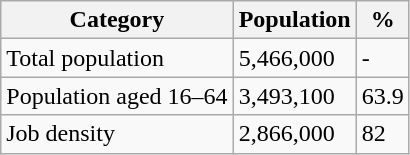<table class="wikitable sortable static-row-numbers static-row-header-text">
<tr>
<th>Category</th>
<th>Population</th>
<th>%</th>
</tr>
<tr>
<td>Total population</td>
<td>5,466,000</td>
<td>-</td>
</tr>
<tr>
<td>Population aged 16–64</td>
<td>3,493,100</td>
<td>63.9</td>
</tr>
<tr>
<td>Job density</td>
<td>2,866,000</td>
<td>82</td>
</tr>
</table>
